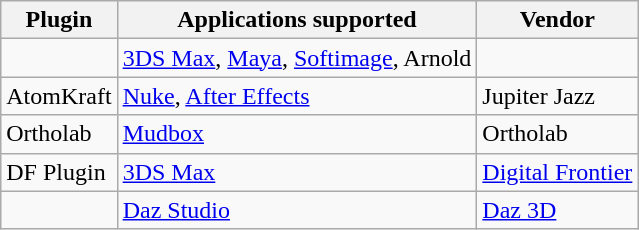<table class="wikitable sortable">
<tr>
<th>Plugin</th>
<th>Applications supported</th>
<th>Vendor</th>
</tr>
<tr>
<td></td>
<td><a href='#'>3DS Max</a>, <a href='#'>Maya</a>, <a href='#'>Softimage</a>, Arnold</td>
<td></td>
</tr>
<tr>
<td>AtomKraft</td>
<td><a href='#'>Nuke</a>, <a href='#'>After Effects</a></td>
<td>Jupiter Jazz</td>
</tr>
<tr>
<td>Ortholab</td>
<td><a href='#'>Mudbox</a></td>
<td>Ortholab</td>
</tr>
<tr>
<td>DF Plugin</td>
<td><a href='#'>3DS Max</a></td>
<td><a href='#'>Digital Frontier</a></td>
</tr>
<tr>
<td></td>
<td><a href='#'>Daz Studio</a></td>
<td><a href='#'>Daz 3D</a></td>
</tr>
</table>
